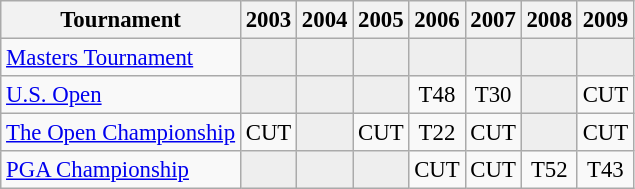<table class="wikitable" style="font-size:95%;text-align:center;">
<tr>
<th>Tournament</th>
<th>2003</th>
<th>2004</th>
<th>2005</th>
<th>2006</th>
<th>2007</th>
<th>2008</th>
<th>2009</th>
</tr>
<tr>
<td align=left><a href='#'>Masters Tournament</a></td>
<td style="background:#eeeeee;"></td>
<td style="background:#eeeeee;"></td>
<td style="background:#eeeeee;"></td>
<td style="background:#eeeeee;"></td>
<td style="background:#eeeeee;"></td>
<td style="background:#eeeeee;"></td>
<td style="background:#eeeeee;"></td>
</tr>
<tr>
<td align=left><a href='#'>U.S. Open</a></td>
<td style="background:#eeeeee;"></td>
<td style="background:#eeeeee;"></td>
<td style="background:#eeeeee;"></td>
<td>T48</td>
<td>T30</td>
<td style="background:#eeeeee;"></td>
<td>CUT</td>
</tr>
<tr>
<td align=left><a href='#'>The Open Championship</a></td>
<td>CUT</td>
<td style="background:#eeeeee;"></td>
<td>CUT</td>
<td>T22</td>
<td>CUT</td>
<td style="background:#eeeeee;"></td>
<td>CUT</td>
</tr>
<tr>
<td align=left><a href='#'>PGA Championship</a></td>
<td style="background:#eeeeee;"></td>
<td style="background:#eeeeee;"></td>
<td style="background:#eeeeee;"></td>
<td>CUT</td>
<td>CUT</td>
<td>T52</td>
<td>T43</td>
</tr>
</table>
